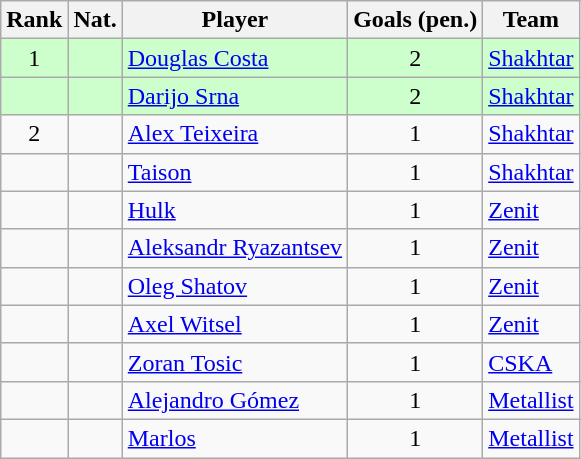<table class="wikitable" style="text-align: center;">
<tr>
<th>Rank</th>
<th>Nat.</th>
<th>Player</th>
<th>Goals (pen.)</th>
<th>Team</th>
</tr>
<tr style="background:#cfc;">
<td>1</td>
<td></td>
<td align="left"><a href='#'>Douglas Costa</a></td>
<td>2</td>
<td align="left"><a href='#'>Shakhtar</a></td>
</tr>
<tr style="background:#cfc;">
<td></td>
<td></td>
<td align="left"><a href='#'>Darijo Srna</a></td>
<td>2</td>
<td align="left"><a href='#'>Shakhtar</a></td>
</tr>
<tr>
<td>2</td>
<td></td>
<td align="left"><a href='#'>Alex Teixeira</a></td>
<td>1</td>
<td align="left"><a href='#'>Shakhtar</a></td>
</tr>
<tr>
<td></td>
<td></td>
<td align="left"><a href='#'>Taison</a></td>
<td>1</td>
<td align="left"><a href='#'>Shakhtar</a></td>
</tr>
<tr>
<td></td>
<td></td>
<td align="left"><a href='#'>Hulk</a></td>
<td>1</td>
<td align="left"><a href='#'>Zenit</a></td>
</tr>
<tr>
<td></td>
<td></td>
<td align="left"><a href='#'>Aleksandr Ryazantsev</a></td>
<td>1</td>
<td align="left"><a href='#'>Zenit</a></td>
</tr>
<tr>
<td></td>
<td></td>
<td align="left"><a href='#'>Oleg Shatov</a></td>
<td>1</td>
<td align="left"><a href='#'>Zenit</a></td>
</tr>
<tr>
<td></td>
<td></td>
<td align="left"><a href='#'>Axel Witsel</a></td>
<td>1</td>
<td align="left"><a href='#'>Zenit</a></td>
</tr>
<tr>
<td></td>
<td></td>
<td align="left"><a href='#'>Zoran Tosic</a></td>
<td>1</td>
<td align="left"><a href='#'>CSKA</a></td>
</tr>
<tr>
<td></td>
<td></td>
<td align="left"><a href='#'>Alejandro Gómez</a></td>
<td>1</td>
<td align="left"><a href='#'>Metallist</a></td>
</tr>
<tr>
<td></td>
<td></td>
<td align="left"><a href='#'>Marlos</a></td>
<td>1</td>
<td align="left"><a href='#'>Metallist</a></td>
</tr>
</table>
